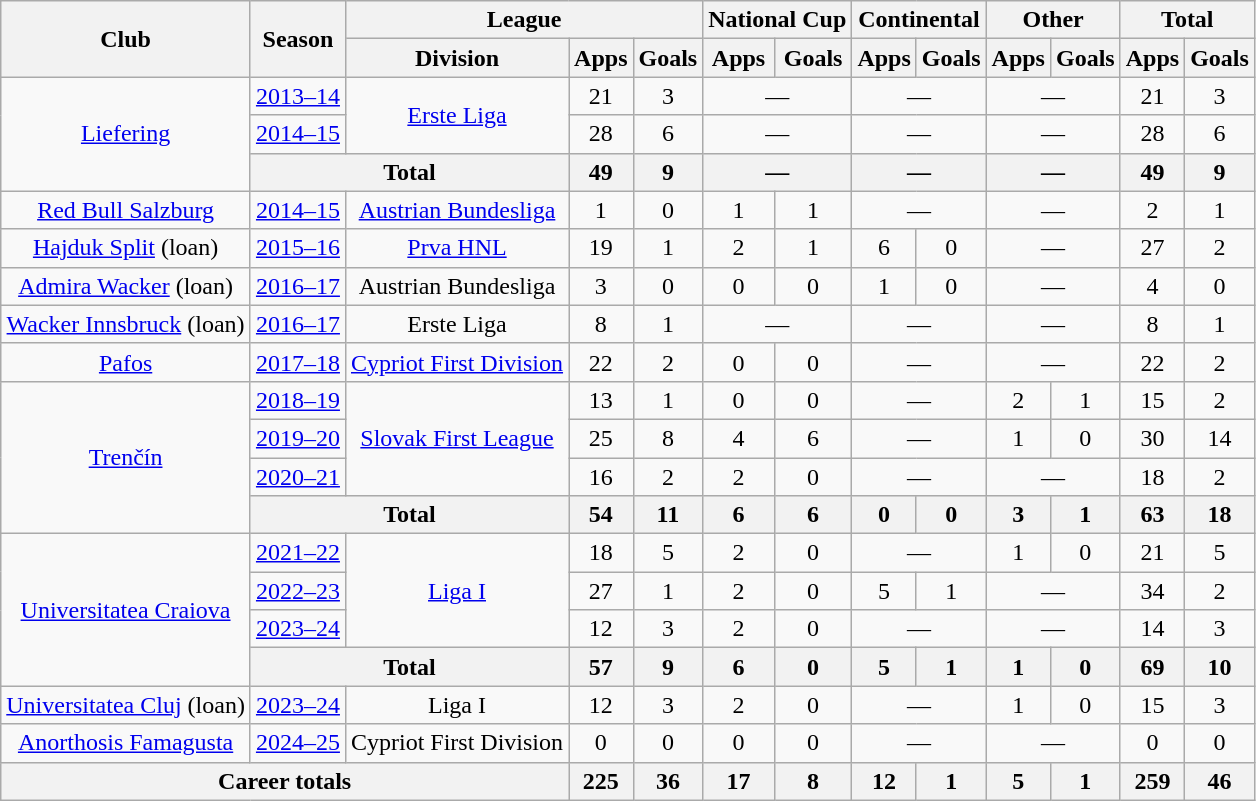<table class="wikitable" style="text-align:center">
<tr>
<th rowspan="2">Club</th>
<th rowspan="2">Season</th>
<th colspan="3">League</th>
<th colspan="2">National Cup</th>
<th colspan="2">Continental</th>
<th colspan="2">Other</th>
<th colspan="2">Total</th>
</tr>
<tr>
<th>Division</th>
<th>Apps</th>
<th>Goals</th>
<th>Apps</th>
<th>Goals</th>
<th>Apps</th>
<th>Goals</th>
<th>Apps</th>
<th>Goals</th>
<th>Apps</th>
<th>Goals</th>
</tr>
<tr>
<td rowspan="3"><a href='#'>Liefering</a></td>
<td><a href='#'>2013–14</a></td>
<td rowspan="2"><a href='#'>Erste Liga</a></td>
<td>21</td>
<td>3</td>
<td colspan="2">—</td>
<td colspan="2">—</td>
<td colspan="2">—</td>
<td>21</td>
<td>3</td>
</tr>
<tr>
<td><a href='#'>2014–15</a></td>
<td>28</td>
<td>6</td>
<td colspan="2">—</td>
<td colspan="2">—</td>
<td colspan="2">—</td>
<td>28</td>
<td>6</td>
</tr>
<tr>
<th colspan="2">Total</th>
<th>49</th>
<th>9</th>
<th colspan="2">—</th>
<th colspan="2">—</th>
<th colspan="2">—</th>
<th>49</th>
<th>9</th>
</tr>
<tr>
<td><a href='#'>Red Bull Salzburg</a></td>
<td><a href='#'>2014–15</a></td>
<td><a href='#'>Austrian Bundesliga</a></td>
<td>1</td>
<td>0</td>
<td>1</td>
<td>1</td>
<td colspan="2">—</td>
<td colspan="2">—</td>
<td>2</td>
<td>1</td>
</tr>
<tr>
<td><a href='#'>Hajduk Split</a> (loan)</td>
<td><a href='#'>2015–16</a></td>
<td><a href='#'>Prva HNL</a></td>
<td>19</td>
<td>1</td>
<td>2</td>
<td>1</td>
<td>6</td>
<td>0</td>
<td colspan="2">—</td>
<td>27</td>
<td>2</td>
</tr>
<tr>
<td><a href='#'>Admira Wacker</a> (loan)</td>
<td><a href='#'>2016–17</a></td>
<td>Austrian Bundesliga</td>
<td>3</td>
<td>0</td>
<td>0</td>
<td>0</td>
<td>1</td>
<td>0</td>
<td colspan="2">—</td>
<td>4</td>
<td>0</td>
</tr>
<tr>
<td><a href='#'>Wacker Innsbruck</a> (loan)</td>
<td><a href='#'>2016–17</a></td>
<td>Erste Liga</td>
<td>8</td>
<td>1</td>
<td colspan="2">—</td>
<td colspan="2">—</td>
<td colspan="2">—</td>
<td>8</td>
<td>1</td>
</tr>
<tr>
<td><a href='#'>Pafos</a></td>
<td><a href='#'>2017–18</a></td>
<td><a href='#'>Cypriot First Division</a></td>
<td>22</td>
<td>2</td>
<td>0</td>
<td>0</td>
<td colspan="2">—</td>
<td colspan="2">—</td>
<td>22</td>
<td>2</td>
</tr>
<tr>
<td rowspan="4"><a href='#'>Trenčín</a></td>
<td><a href='#'>2018–19</a></td>
<td rowspan="3"><a href='#'>Slovak First League</a></td>
<td>13</td>
<td>1</td>
<td>0</td>
<td>0</td>
<td colspan="2">—</td>
<td>2</td>
<td>1</td>
<td>15</td>
<td>2</td>
</tr>
<tr>
<td><a href='#'>2019–20</a></td>
<td>25</td>
<td>8</td>
<td>4</td>
<td>6</td>
<td colspan="2">—</td>
<td>1</td>
<td>0</td>
<td>30</td>
<td>14</td>
</tr>
<tr>
<td><a href='#'>2020–21</a></td>
<td>16</td>
<td>2</td>
<td>2</td>
<td>0</td>
<td colspan="2">—</td>
<td colspan="2">—</td>
<td>18</td>
<td>2</td>
</tr>
<tr>
<th colspan="2">Total</th>
<th>54</th>
<th>11</th>
<th>6</th>
<th>6</th>
<th>0</th>
<th>0</th>
<th>3</th>
<th>1</th>
<th>63</th>
<th>18</th>
</tr>
<tr>
<td rowspan="4"><a href='#'>Universitatea Craiova</a></td>
<td><a href='#'>2021–22</a></td>
<td rowspan="3"><a href='#'>Liga I</a></td>
<td>18</td>
<td>5</td>
<td>2</td>
<td>0</td>
<td colspan="2">—</td>
<td>1</td>
<td>0</td>
<td>21</td>
<td>5</td>
</tr>
<tr>
<td><a href='#'>2022–23</a></td>
<td>27</td>
<td>1</td>
<td>2</td>
<td>0</td>
<td>5</td>
<td>1</td>
<td colspan="2">—</td>
<td>34</td>
<td>2</td>
</tr>
<tr>
<td><a href='#'>2023–24</a></td>
<td>12</td>
<td>3</td>
<td>2</td>
<td>0</td>
<td colspan="2">—</td>
<td colspan="2">—</td>
<td>14</td>
<td>3</td>
</tr>
<tr>
<th colspan="2">Total</th>
<th>57</th>
<th>9</th>
<th>6</th>
<th>0</th>
<th>5</th>
<th>1</th>
<th>1</th>
<th>0</th>
<th>69</th>
<th>10</th>
</tr>
<tr>
<td><a href='#'>Universitatea Cluj</a> (loan)</td>
<td><a href='#'>2023–24</a></td>
<td>Liga I</td>
<td>12</td>
<td>3</td>
<td>2</td>
<td>0</td>
<td colspan="2">—</td>
<td>1</td>
<td>0</td>
<td>15</td>
<td>3</td>
</tr>
<tr>
<td><a href='#'>Anorthosis Famagusta</a></td>
<td><a href='#'>2024–25</a></td>
<td>Cypriot First Division</td>
<td>0</td>
<td>0</td>
<td>0</td>
<td>0</td>
<td colspan="2">—</td>
<td colspan="2">—</td>
<td>0</td>
<td>0</td>
</tr>
<tr>
<th colspan="3">Career totals</th>
<th>225</th>
<th>36</th>
<th>17</th>
<th>8</th>
<th>12</th>
<th>1</th>
<th>5</th>
<th>1</th>
<th>259</th>
<th>46</th>
</tr>
</table>
